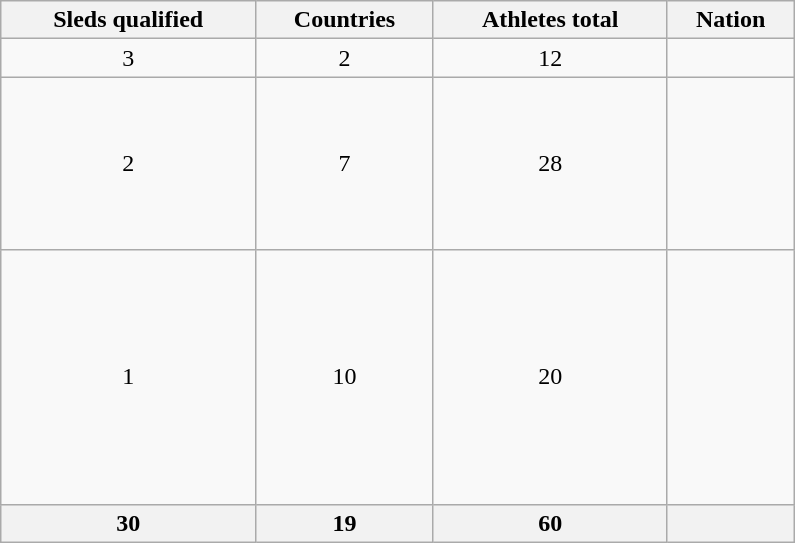<table class="wikitable" width=530>
<tr>
<th>Sleds qualified</th>
<th>Countries</th>
<th>Athletes total</th>
<th>Nation</th>
</tr>
<tr>
<td align=center>3</td>
<td align=center>2</td>
<td align=center>12</td>
<td><br></td>
</tr>
<tr>
<td align=center>2</td>
<td align=center>7</td>
<td align=center>28</td>
<td><br><br><br><br><br><br></td>
</tr>
<tr>
<td align=center>1</td>
<td align=center>10</td>
<td align=center>20</td>
<td><br><br><br><br><br><br><br><br><br></td>
</tr>
<tr>
<th>30</th>
<th>19</th>
<th>60</th>
<th></th>
</tr>
</table>
